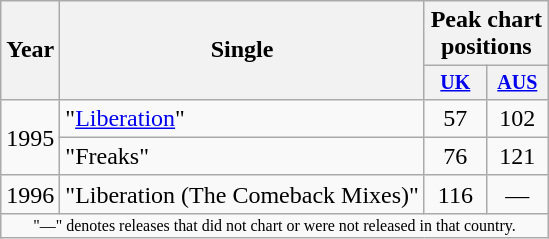<table class="wikitable" style="text-align:center;">
<tr>
<th rowspan="2">Year</th>
<th rowspan="2">Single</th>
<th colspan="2">Peak chart positions</th>
</tr>
<tr style="font-size:smaller;">
<th width="35"><a href='#'>UK</a><br></th>
<th width="35"><a href='#'>AUS</a><br></th>
</tr>
<tr>
<td rowspan="2">1995</td>
<td align="left">"<a href='#'>Liberation</a>"</td>
<td>57</td>
<td>102</td>
</tr>
<tr>
<td align="left">"Freaks"</td>
<td>76</td>
<td>121</td>
</tr>
<tr>
<td>1996</td>
<td align="left">"Liberation (The Comeback Mixes)"</td>
<td>116</td>
<td>—</td>
</tr>
<tr>
<td colspan="6" style="text-align:center; font-size:8pt;">"—" denotes releases that did not chart or were not released in that country.</td>
</tr>
</table>
